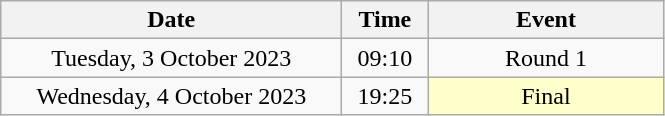<table class = "wikitable" style="text-align:center;">
<tr>
<th width=220>Date</th>
<th width=50>Time</th>
<th width=150>Event</th>
</tr>
<tr>
<td>Tuesday, 3 October 2023</td>
<td>09:10</td>
<td>Round 1</td>
</tr>
<tr>
<td>Wednesday, 4 October 2023</td>
<td>19:25</td>
<td bgcolor=ffffcc>Final</td>
</tr>
</table>
